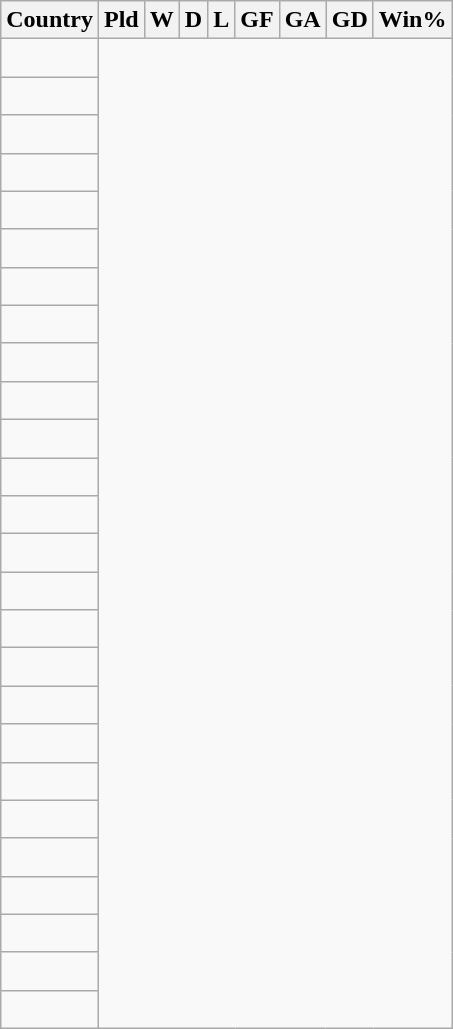<table class="wikitable sortable" style="text-align:center">
<tr>
<th>Country</th>
<th>Pld</th>
<th>W</th>
<th>D</th>
<th>L</th>
<th>GF</th>
<th>GA</th>
<th>GD</th>
<th>Win%</th>
</tr>
<tr>
<td align=left><br></td>
</tr>
<tr>
<td align=left><br></td>
</tr>
<tr>
<td align=left><br></td>
</tr>
<tr>
<td align=left><br></td>
</tr>
<tr>
<td align=left><br></td>
</tr>
<tr>
<td align=left><br></td>
</tr>
<tr>
<td align=left><br></td>
</tr>
<tr>
<td align=left><br></td>
</tr>
<tr>
<td align=left><br></td>
</tr>
<tr>
<td align=left><br></td>
</tr>
<tr>
<td align=left><br></td>
</tr>
<tr>
<td align=left><br></td>
</tr>
<tr>
<td align=left><br></td>
</tr>
<tr>
<td align=left><br></td>
</tr>
<tr>
<td align=left><br></td>
</tr>
<tr>
<td align=left><br></td>
</tr>
<tr>
<td align=left><br></td>
</tr>
<tr>
<td align=left><br></td>
</tr>
<tr>
<td align=left><br></td>
</tr>
<tr>
<td align=left><br></td>
</tr>
<tr>
<td align=left><br></td>
</tr>
<tr>
<td align=left><br></td>
</tr>
<tr>
<td align=left><br></td>
</tr>
<tr>
<td align=left><br></td>
</tr>
<tr>
<td align=left><br></td>
</tr>
<tr>
<td align=left><br></td>
</tr>
</table>
